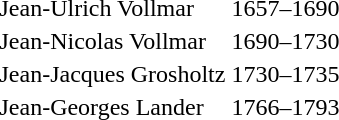<table>
<tr>
<td>Jean-Ulrich Vollmar</td>
<td>1657–1690</td>
</tr>
<tr>
<td>Jean-Nicolas Vollmar</td>
<td>1690–1730</td>
</tr>
<tr>
<td>Jean-Jacques Grosholtz</td>
<td>1730–1735</td>
</tr>
<tr>
<td>Jean-Georges Lander</td>
<td>1766–1793</td>
</tr>
</table>
